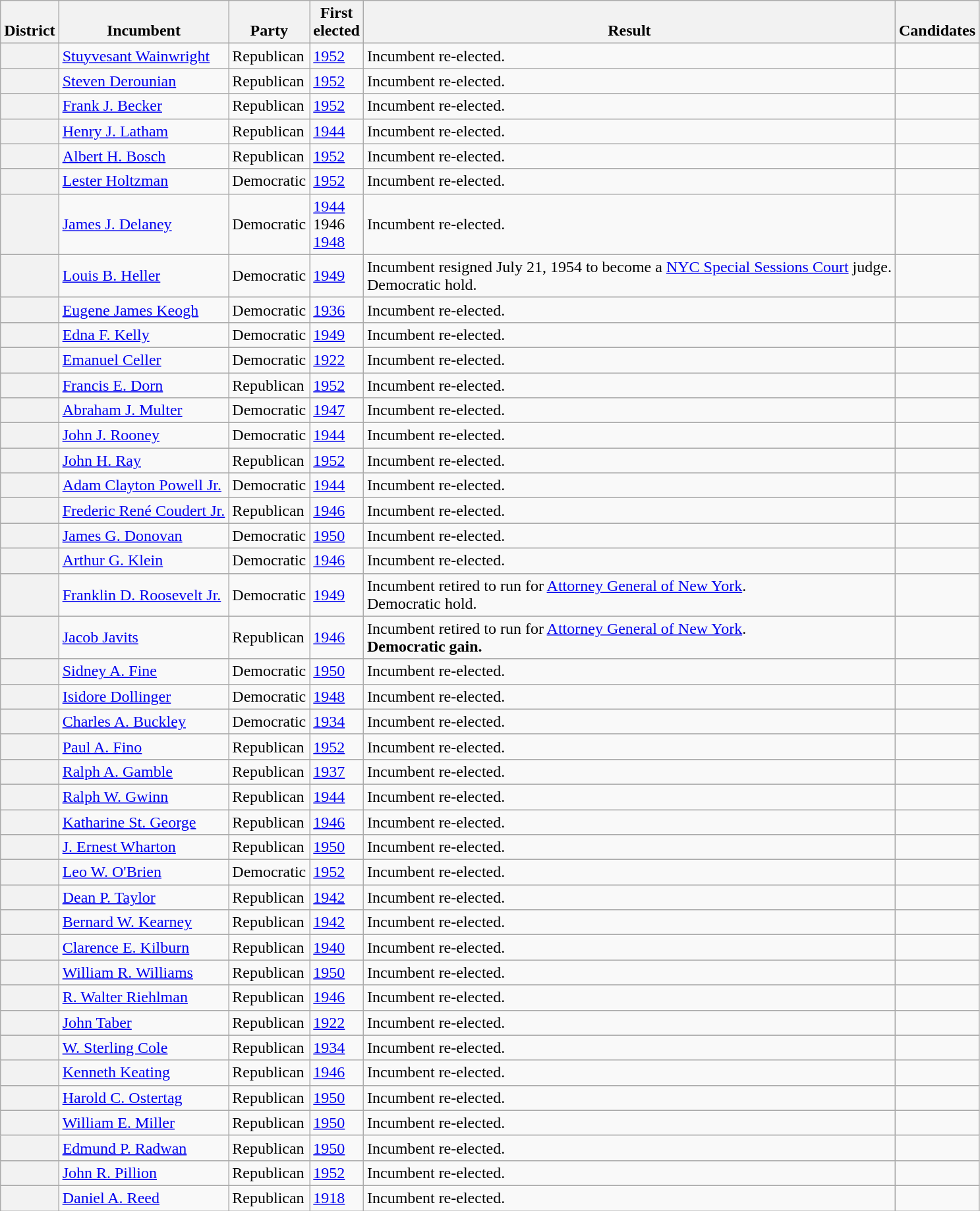<table class=wikitable>
<tr valign=bottom>
<th>District</th>
<th>Incumbent</th>
<th>Party</th>
<th>First<br>elected</th>
<th>Result</th>
<th>Candidates</th>
</tr>
<tr>
<th></th>
<td><a href='#'>Stuyvesant Wainwright</a></td>
<td>Republican</td>
<td><a href='#'>1952</a></td>
<td>Incumbent re-elected.</td>
<td nowrap></td>
</tr>
<tr>
<th></th>
<td><a href='#'>Steven Derounian</a></td>
<td>Republican</td>
<td><a href='#'>1952</a></td>
<td>Incumbent re-elected.</td>
<td nowrap></td>
</tr>
<tr>
<th></th>
<td><a href='#'>Frank J. Becker</a></td>
<td>Republican</td>
<td><a href='#'>1952</a></td>
<td>Incumbent re-elected.</td>
<td nowrap></td>
</tr>
<tr>
<th></th>
<td><a href='#'>Henry J. Latham</a></td>
<td>Republican</td>
<td><a href='#'>1944</a></td>
<td>Incumbent re-elected.</td>
<td nowrap></td>
</tr>
<tr>
<th></th>
<td><a href='#'>Albert H. Bosch</a></td>
<td>Republican</td>
<td><a href='#'>1952</a></td>
<td>Incumbent re-elected.</td>
<td nowrap></td>
</tr>
<tr>
<th></th>
<td><a href='#'>Lester Holtzman</a></td>
<td>Democratic</td>
<td><a href='#'>1952</a></td>
<td>Incumbent re-elected.</td>
<td nowrap></td>
</tr>
<tr>
<th></th>
<td><a href='#'>James J. Delaney</a></td>
<td>Democratic</td>
<td><a href='#'>1944</a><br>1946 <br><a href='#'>1948</a></td>
<td>Incumbent re-elected.</td>
<td nowrap></td>
</tr>
<tr>
<th></th>
<td><a href='#'>Louis B. Heller</a></td>
<td>Democratic</td>
<td><a href='#'>1949</a></td>
<td>Incumbent resigned July 21, 1954 to become a <a href='#'>NYC Special Sessions Court</a> judge.<br>Democratic hold.</td>
<td nowrap></td>
</tr>
<tr>
<th></th>
<td><a href='#'>Eugene James Keogh</a></td>
<td>Democratic</td>
<td><a href='#'>1936</a></td>
<td>Incumbent re-elected.</td>
<td nowrap></td>
</tr>
<tr>
<th></th>
<td><a href='#'>Edna F. Kelly</a></td>
<td>Democratic</td>
<td><a href='#'>1949</a></td>
<td>Incumbent re-elected.</td>
<td nowrap></td>
</tr>
<tr>
<th></th>
<td><a href='#'>Emanuel Celler</a></td>
<td>Democratic</td>
<td><a href='#'>1922</a></td>
<td>Incumbent re-elected.</td>
<td nowrap></td>
</tr>
<tr>
<th></th>
<td><a href='#'>Francis E. Dorn</a></td>
<td>Republican</td>
<td><a href='#'>1952</a></td>
<td>Incumbent re-elected.</td>
<td nowrap></td>
</tr>
<tr>
<th></th>
<td><a href='#'>Abraham J. Multer</a></td>
<td>Democratic</td>
<td><a href='#'>1947</a></td>
<td>Incumbent re-elected.</td>
<td nowrap></td>
</tr>
<tr>
<th></th>
<td><a href='#'>John J. Rooney</a></td>
<td>Democratic</td>
<td><a href='#'>1944</a></td>
<td>Incumbent re-elected.</td>
<td nowrap></td>
</tr>
<tr>
<th></th>
<td><a href='#'>John H. Ray</a></td>
<td>Republican</td>
<td><a href='#'>1952</a></td>
<td>Incumbent re-elected.</td>
<td nowrap></td>
</tr>
<tr>
<th></th>
<td><a href='#'>Adam Clayton Powell Jr.</a></td>
<td>Democratic</td>
<td><a href='#'>1944</a></td>
<td>Incumbent re-elected.</td>
<td nowrap></td>
</tr>
<tr>
<th></th>
<td><a href='#'>Frederic René Coudert Jr.</a></td>
<td>Republican</td>
<td><a href='#'>1946</a></td>
<td>Incumbent re-elected.</td>
<td nowrap></td>
</tr>
<tr>
<th></th>
<td><a href='#'>James G. Donovan</a></td>
<td>Democratic</td>
<td><a href='#'>1950</a></td>
<td>Incumbent re-elected.</td>
<td nowrap></td>
</tr>
<tr>
<th></th>
<td><a href='#'>Arthur G. Klein</a></td>
<td>Democratic</td>
<td><a href='#'>1946</a></td>
<td>Incumbent re-elected.</td>
<td nowrap></td>
</tr>
<tr>
<th></th>
<td><a href='#'>Franklin D. Roosevelt Jr.</a></td>
<td>Democratic</td>
<td><a href='#'>1949</a></td>
<td>Incumbent retired to run for <a href='#'>Attorney General of New York</a>.<br>Democratic hold.</td>
<td nowrap></td>
</tr>
<tr>
<th></th>
<td><a href='#'>Jacob Javits</a></td>
<td>Republican</td>
<td><a href='#'>1946</a></td>
<td>Incumbent retired to run for <a href='#'>Attorney General of New York</a>.<br><strong>Democratic gain.</strong></td>
<td nowrap></td>
</tr>
<tr>
<th></th>
<td><a href='#'>Sidney A. Fine</a></td>
<td>Democratic</td>
<td><a href='#'>1950</a></td>
<td>Incumbent re-elected.</td>
<td nowrap></td>
</tr>
<tr>
<th></th>
<td><a href='#'>Isidore Dollinger</a></td>
<td>Democratic</td>
<td><a href='#'>1948</a></td>
<td>Incumbent re-elected.</td>
<td nowrap></td>
</tr>
<tr>
<th></th>
<td><a href='#'>Charles A. Buckley</a></td>
<td>Democratic</td>
<td><a href='#'>1934</a></td>
<td>Incumbent re-elected.</td>
<td nowrap></td>
</tr>
<tr>
<th></th>
<td><a href='#'>Paul A. Fino</a></td>
<td>Republican</td>
<td><a href='#'>1952</a></td>
<td>Incumbent re-elected.</td>
<td nowrap></td>
</tr>
<tr>
<th></th>
<td><a href='#'>Ralph A. Gamble</a></td>
<td>Republican</td>
<td><a href='#'>1937</a></td>
<td>Incumbent re-elected.</td>
<td nowrap></td>
</tr>
<tr>
<th></th>
<td><a href='#'>Ralph W. Gwinn</a></td>
<td>Republican</td>
<td><a href='#'>1944</a></td>
<td>Incumbent re-elected.</td>
<td nowrap></td>
</tr>
<tr>
<th></th>
<td><a href='#'>Katharine St. George</a></td>
<td>Republican</td>
<td><a href='#'>1946</a></td>
<td>Incumbent re-elected.</td>
<td nowrap></td>
</tr>
<tr>
<th></th>
<td><a href='#'>J. Ernest Wharton</a></td>
<td>Republican</td>
<td><a href='#'>1950</a></td>
<td>Incumbent re-elected.</td>
<td nowrap></td>
</tr>
<tr>
<th></th>
<td><a href='#'>Leo W. O'Brien</a></td>
<td>Democratic</td>
<td><a href='#'>1952</a></td>
<td>Incumbent re-elected.</td>
<td nowrap></td>
</tr>
<tr>
<th></th>
<td><a href='#'>Dean P. Taylor</a></td>
<td>Republican</td>
<td><a href='#'>1942</a></td>
<td>Incumbent re-elected.</td>
<td nowrap></td>
</tr>
<tr>
<th></th>
<td><a href='#'>Bernard W. Kearney</a></td>
<td>Republican</td>
<td><a href='#'>1942</a></td>
<td>Incumbent re-elected.</td>
<td nowrap></td>
</tr>
<tr>
<th></th>
<td><a href='#'>Clarence E. Kilburn</a></td>
<td>Republican</td>
<td><a href='#'>1940</a></td>
<td>Incumbent re-elected.</td>
<td nowrap></td>
</tr>
<tr>
<th></th>
<td><a href='#'>William R. Williams</a></td>
<td>Republican</td>
<td><a href='#'>1950</a></td>
<td>Incumbent re-elected.</td>
<td nowrap></td>
</tr>
<tr>
<th></th>
<td><a href='#'>R. Walter Riehlman</a></td>
<td>Republican</td>
<td><a href='#'>1946</a></td>
<td>Incumbent re-elected.</td>
<td nowrap></td>
</tr>
<tr>
<th></th>
<td><a href='#'>John Taber</a></td>
<td>Republican</td>
<td><a href='#'>1922</a></td>
<td>Incumbent re-elected.</td>
<td nowrap></td>
</tr>
<tr>
<th></th>
<td><a href='#'>W. Sterling Cole</a></td>
<td>Republican</td>
<td><a href='#'>1934</a></td>
<td>Incumbent re-elected.</td>
<td nowrap></td>
</tr>
<tr>
<th></th>
<td><a href='#'>Kenneth Keating</a></td>
<td>Republican</td>
<td><a href='#'>1946</a></td>
<td>Incumbent re-elected.</td>
<td nowrap></td>
</tr>
<tr>
<th></th>
<td><a href='#'>Harold C. Ostertag</a></td>
<td>Republican</td>
<td><a href='#'>1950</a></td>
<td>Incumbent re-elected.</td>
<td nowrap></td>
</tr>
<tr>
<th></th>
<td><a href='#'>William E. Miller</a></td>
<td>Republican</td>
<td><a href='#'>1950</a></td>
<td>Incumbent re-elected.</td>
<td nowrap></td>
</tr>
<tr>
<th></th>
<td><a href='#'>Edmund P. Radwan</a></td>
<td>Republican</td>
<td><a href='#'>1950</a></td>
<td>Incumbent re-elected.</td>
<td nowrap></td>
</tr>
<tr>
<th></th>
<td><a href='#'>John R. Pillion</a></td>
<td>Republican</td>
<td><a href='#'>1952</a></td>
<td>Incumbent re-elected.</td>
<td nowrap></td>
</tr>
<tr>
<th></th>
<td><a href='#'>Daniel A. Reed</a></td>
<td>Republican</td>
<td><a href='#'>1918</a></td>
<td>Incumbent re-elected.</td>
<td nowrap></td>
</tr>
</table>
